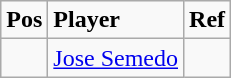<table class="wikitable">
<tr>
<td><strong>Pos</strong></td>
<td><strong>Player</strong></td>
<td><strong>Ref</strong></td>
</tr>
<tr>
<td></td>
<td> <a href='#'>Jose Semedo</a></td>
<td></td>
</tr>
</table>
